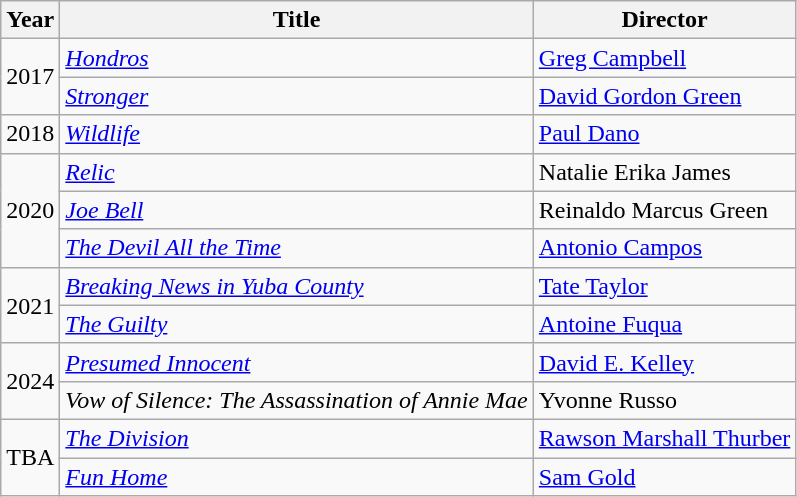<table class="wikitable">
<tr>
<th>Year</th>
<th>Title</th>
<th>Director</th>
</tr>
<tr>
<td rowspan=2>2017</td>
<td><em><a href='#'>Hondros</a></em></td>
<td><a href='#'>Greg Campbell</a></td>
</tr>
<tr>
<td><em><a href='#'>Stronger</a></em></td>
<td><a href='#'>David Gordon Green</a></td>
</tr>
<tr>
<td>2018</td>
<td><em><a href='#'>Wildlife</a></em></td>
<td><a href='#'>Paul Dano</a></td>
</tr>
<tr>
<td rowspan=3>2020</td>
<td><em><a href='#'>Relic</a></em></td>
<td>Natalie Erika James</td>
</tr>
<tr>
<td><em><a href='#'>Joe Bell</a></em></td>
<td>Reinaldo Marcus Green</td>
</tr>
<tr>
<td><em><a href='#'>The Devil All the Time</a></em></td>
<td><a href='#'>Antonio Campos</a></td>
</tr>
<tr>
<td rowspan=2>2021</td>
<td><em><a href='#'>Breaking News in Yuba County</a></em></td>
<td><a href='#'>Tate Taylor</a></td>
</tr>
<tr>
<td><em><a href='#'>The Guilty</a></em></td>
<td><a href='#'>Antoine Fuqua</a></td>
</tr>
<tr>
<td rowspan=2>2024</td>
<td><em><a href='#'>Presumed Innocent</a></em></td>
<td><a href='#'>David E. Kelley</a></td>
</tr>
<tr>
<td><em>Vow of Silence: The Assassination of Annie Mae</em></td>
<td>Yvonne Russo</td>
</tr>
<tr>
<td rowspan=2>TBA</td>
<td><em><a href='#'>The Division</a></em></td>
<td><a href='#'>Rawson Marshall Thurber</a></td>
</tr>
<tr>
<td><em><a href='#'>Fun Home</a></em></td>
<td><a href='#'>Sam Gold</a></td>
</tr>
</table>
